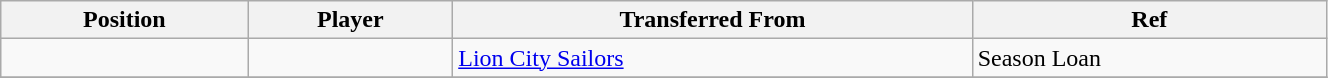<table class="wikitable sortable" style="width:70%; text-align:center; font-size:100%; text-align:left;">
<tr>
<th>Position</th>
<th>Player</th>
<th>Transferred From</th>
<th>Ref</th>
</tr>
<tr>
<td></td>
<td></td>
<td> <a href='#'>Lion City Sailors</a></td>
<td>Season Loan  </td>
</tr>
<tr>
</tr>
</table>
